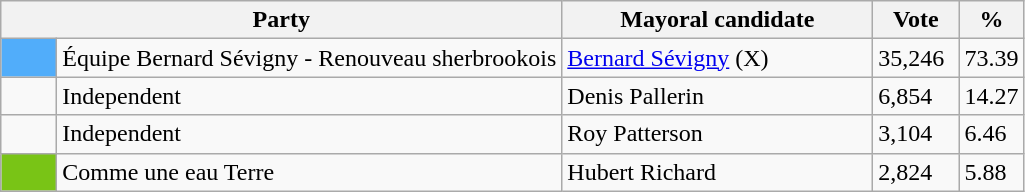<table class="wikitable">
<tr>
<th bgcolor="#DDDDFF" width="230px" colspan="2">Party</th>
<th bgcolor="#DDDDFF" width="200px">Mayoral candidate</th>
<th bgcolor="#DDDDFF" width="50px">Vote</th>
<th bgcolor="#DDDDFF" width="30px">%</th>
</tr>
<tr>
<td bgcolor=#51ADFA width="30px"> </td>
<td>Équipe Bernard Sévigny - Renouveau sherbrookois</td>
<td><a href='#'>Bernard Sévigny</a> (X)</td>
<td>35,246</td>
<td>73.39</td>
</tr>
<tr>
<td> </td>
<td>Independent</td>
<td>Denis Pallerin</td>
<td>6,854</td>
<td>14.27</td>
</tr>
<tr>
<td> </td>
<td>Independent</td>
<td>Roy Patterson</td>
<td>3,104</td>
<td>6.46</td>
</tr>
<tr>
<td bgcolor=#79C416 width="30px"> </td>
<td>Comme une eau Terre</td>
<td>Hubert Richard</td>
<td>2,824</td>
<td>5.88</td>
</tr>
</table>
